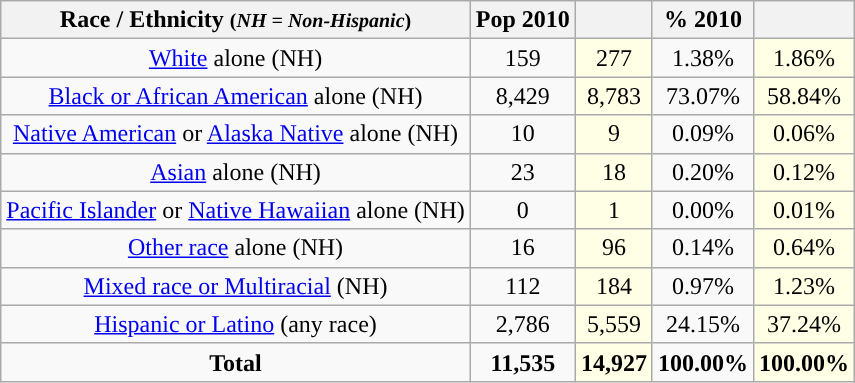<table class="wikitable" style="text-align:center;">
<tr>
<th>Race / Ethnicity <small>(<em>NH = Non-Hispanic</em>)</small></th>
<th>Pop 2010</th>
<th></th>
<th>% 2010</th>
<th></th>
</tr>
<tr>
<td><a href='#'>White</a> alone (NH)</td>
<td>159</td>
<td style='background: #ffffe6;'>277</td>
<td>1.38%</td>
<td style='background: #ffffe6;'>1.86%</td>
</tr>
<tr>
<td><a href='#'>Black or African American</a> alone (NH)</td>
<td>8,429</td>
<td style='background: #ffffe6;'>8,783</td>
<td>73.07%</td>
<td style='background: #ffffe6;'>58.84%</td>
</tr>
<tr>
<td><a href='#'>Native American</a> or <a href='#'>Alaska Native</a> alone (NH)</td>
<td>10</td>
<td style='background: #ffffe6;'>9</td>
<td>0.09%</td>
<td style='background: #ffffe6;'>0.06%</td>
</tr>
<tr>
<td><a href='#'>Asian</a> alone (NH)</td>
<td>23</td>
<td style='background: #ffffe6;'>18</td>
<td>0.20%</td>
<td style='background: #ffffe6;'>0.12%</td>
</tr>
<tr>
<td><a href='#'>Pacific Islander</a> or <a href='#'>Native Hawaiian</a> alone (NH)</td>
<td>0</td>
<td style='background: #ffffe6;'>1</td>
<td>0.00%</td>
<td style='background: #ffffe6;'>0.01%</td>
</tr>
<tr>
<td><a href='#'>Other race</a> alone (NH)</td>
<td>16</td>
<td style='background: #ffffe6;'>96</td>
<td>0.14%</td>
<td style='background: #ffffe6;'>0.64%</td>
</tr>
<tr>
<td><a href='#'>Mixed race or Multiracial</a> (NH)</td>
<td>112</td>
<td style='background: #ffffe6;'>184</td>
<td>0.97%</td>
<td style='background: #ffffe6;'>1.23%</td>
</tr>
<tr>
<td><a href='#'>Hispanic or Latino</a> (any race)</td>
<td>2,786</td>
<td style='background: #ffffe6;'>5,559</td>
<td>24.15%</td>
<td style='background: #ffffe6;'>37.24%</td>
</tr>
<tr>
<td><strong>Total</strong></td>
<td><strong>11,535</strong></td>
<td style='background: #ffffe6;'><strong>14,927</strong></td>
<td><strong>100.00%</strong></td>
<td style='background: #ffffe6;'><strong>100.00%</strong></td>
</tr>
</table>
